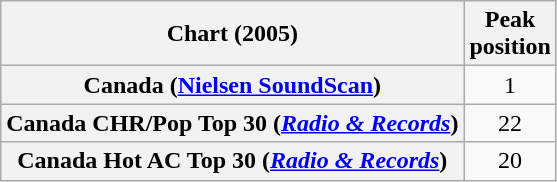<table class="wikitable sortable plainrowheaders" style="text-align:center;">
<tr>
<th scope="col">Chart (2005)</th>
<th scope="col">Peak<br>position</th>
</tr>
<tr>
<th scope="row">Canada (<a href='#'>Nielsen SoundScan</a>)</th>
<td>1</td>
</tr>
<tr>
<th scope="row">Canada CHR/Pop Top 30 (<em><a href='#'>Radio & Records</a></em>)</th>
<td>22</td>
</tr>
<tr>
<th scope="row">Canada Hot AC Top 30 (<em><a href='#'>Radio & Records</a></em>)</th>
<td>20</td>
</tr>
</table>
